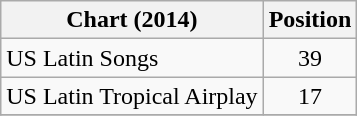<table class="wikitable">
<tr>
<th scope="col">Chart (2014)</th>
<th scope="col">Position</th>
</tr>
<tr>
<td>US Latin Songs</td>
<td style="text-align:center;">39</td>
</tr>
<tr>
<td>US Latin Tropical Airplay</td>
<td style="text-align:center;">17</td>
</tr>
<tr>
</tr>
</table>
